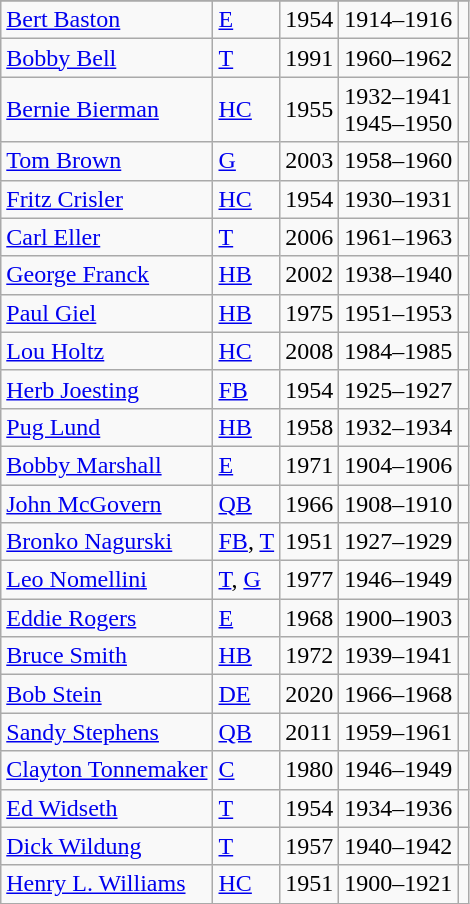<table class="wikitable">
<tr>
</tr>
<tr>
<td><a href='#'>Bert Baston</a></td>
<td><a href='#'>E</a></td>
<td>1954</td>
<td>1914–1916</td>
<td></td>
</tr>
<tr>
<td><a href='#'>Bobby Bell</a></td>
<td><a href='#'>T</a></td>
<td>1991</td>
<td>1960–1962</td>
<td></td>
</tr>
<tr>
<td><a href='#'>Bernie Bierman</a></td>
<td><a href='#'>HC</a></td>
<td>1955</td>
<td>1932–1941 <br> 1945–1950</td>
<td></td>
</tr>
<tr>
<td><a href='#'>Tom Brown</a></td>
<td><a href='#'>G</a></td>
<td>2003</td>
<td>1958–1960</td>
<td></td>
</tr>
<tr>
<td><a href='#'>Fritz Crisler</a></td>
<td><a href='#'>HC</a></td>
<td>1954</td>
<td>1930–1931</td>
<td></td>
</tr>
<tr>
<td><a href='#'>Carl Eller</a></td>
<td><a href='#'>T</a></td>
<td>2006</td>
<td>1961–1963</td>
<td></td>
</tr>
<tr>
<td><a href='#'>George Franck</a></td>
<td><a href='#'>HB</a></td>
<td>2002</td>
<td>1938–1940</td>
<td></td>
</tr>
<tr>
<td><a href='#'>Paul Giel</a></td>
<td><a href='#'>HB</a></td>
<td>1975</td>
<td>1951–1953</td>
<td></td>
</tr>
<tr>
<td><a href='#'>Lou Holtz</a></td>
<td><a href='#'>HC</a></td>
<td>2008</td>
<td>1984–1985</td>
<td></td>
</tr>
<tr>
<td><a href='#'>Herb Joesting</a></td>
<td><a href='#'>FB</a></td>
<td>1954</td>
<td>1925–1927</td>
<td></td>
</tr>
<tr>
<td><a href='#'>Pug Lund</a></td>
<td><a href='#'>HB</a></td>
<td>1958</td>
<td>1932–1934</td>
<td></td>
</tr>
<tr>
<td><a href='#'>Bobby Marshall</a></td>
<td><a href='#'>E</a></td>
<td>1971</td>
<td>1904–1906</td>
<td></td>
</tr>
<tr>
<td><a href='#'>John McGovern</a></td>
<td><a href='#'>QB</a></td>
<td>1966</td>
<td>1908–1910</td>
<td></td>
</tr>
<tr>
<td><a href='#'>Bronko Nagurski</a></td>
<td><a href='#'>FB</a>, <a href='#'>T</a></td>
<td>1951</td>
<td>1927–1929</td>
<td></td>
</tr>
<tr>
<td><a href='#'>Leo Nomellini</a></td>
<td><a href='#'>T</a>, <a href='#'>G</a></td>
<td>1977</td>
<td>1946–1949</td>
<td></td>
</tr>
<tr>
<td><a href='#'>Eddie Rogers</a></td>
<td><a href='#'>E</a></td>
<td>1968</td>
<td>1900–1903</td>
<td></td>
</tr>
<tr>
<td><a href='#'>Bruce Smith</a></td>
<td><a href='#'>HB</a></td>
<td>1972</td>
<td>1939–1941</td>
<td></td>
</tr>
<tr>
<td><a href='#'>Bob Stein</a></td>
<td><a href='#'>DE</a></td>
<td>2020</td>
<td>1966–1968</td>
<td></td>
</tr>
<tr>
<td><a href='#'>Sandy Stephens</a></td>
<td><a href='#'>QB</a></td>
<td>2011</td>
<td>1959–1961</td>
<td></td>
</tr>
<tr>
<td><a href='#'>Clayton Tonnemaker</a></td>
<td><a href='#'>C</a></td>
<td>1980</td>
<td>1946–1949</td>
<td></td>
</tr>
<tr>
<td><a href='#'>Ed Widseth</a></td>
<td><a href='#'>T</a></td>
<td>1954</td>
<td>1934–1936</td>
<td></td>
</tr>
<tr>
<td><a href='#'>Dick Wildung</a></td>
<td><a href='#'>T</a></td>
<td>1957</td>
<td>1940–1942</td>
<td></td>
</tr>
<tr>
<td><a href='#'>Henry L. Williams</a></td>
<td><a href='#'>HC</a></td>
<td>1951</td>
<td>1900–1921</td>
<td></td>
</tr>
</table>
